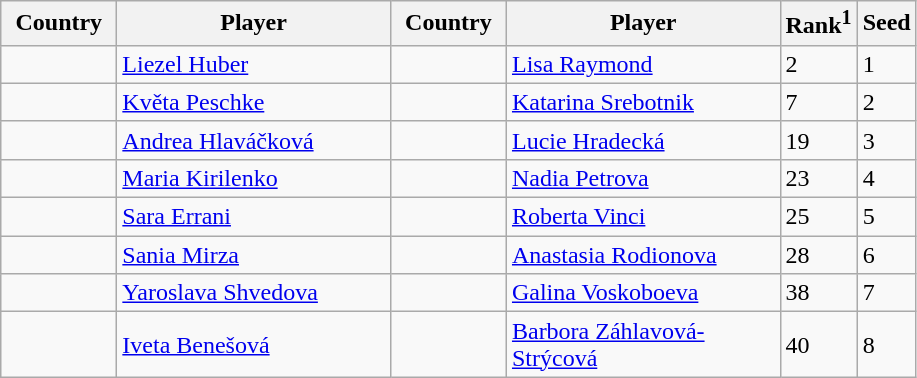<table class="sortable wikitable">
<tr>
<th style="width:70px;">Country</th>
<th style="width:175px;">Player</th>
<th style="width:70px;">Country</th>
<th style="width:175px;">Player</th>
<th>Rank<sup>1</sup></th>
<th>Seed</th>
</tr>
<tr>
<td></td>
<td><a href='#'>Liezel Huber</a></td>
<td></td>
<td><a href='#'>Lisa Raymond</a></td>
<td>2</td>
<td>1</td>
</tr>
<tr>
<td></td>
<td><a href='#'>Květa Peschke</a></td>
<td></td>
<td><a href='#'>Katarina Srebotnik</a></td>
<td>7</td>
<td>2</td>
</tr>
<tr>
<td></td>
<td><a href='#'>Andrea Hlaváčková</a></td>
<td></td>
<td><a href='#'>Lucie Hradecká</a></td>
<td>19</td>
<td>3</td>
</tr>
<tr>
<td></td>
<td><a href='#'>Maria Kirilenko</a></td>
<td></td>
<td><a href='#'>Nadia Petrova</a></td>
<td>23</td>
<td>4</td>
</tr>
<tr>
<td></td>
<td><a href='#'>Sara Errani</a></td>
<td></td>
<td><a href='#'>Roberta Vinci</a></td>
<td>25</td>
<td>5</td>
</tr>
<tr>
<td></td>
<td><a href='#'>Sania Mirza</a></td>
<td></td>
<td><a href='#'>Anastasia Rodionova</a></td>
<td>28</td>
<td>6</td>
</tr>
<tr>
<td></td>
<td><a href='#'>Yaroslava Shvedova</a></td>
<td></td>
<td><a href='#'>Galina Voskoboeva</a></td>
<td>38</td>
<td>7</td>
</tr>
<tr>
<td></td>
<td><a href='#'>Iveta Benešová</a></td>
<td></td>
<td><a href='#'>Barbora Záhlavová-Strýcová</a></td>
<td>40</td>
<td>8</td>
</tr>
</table>
